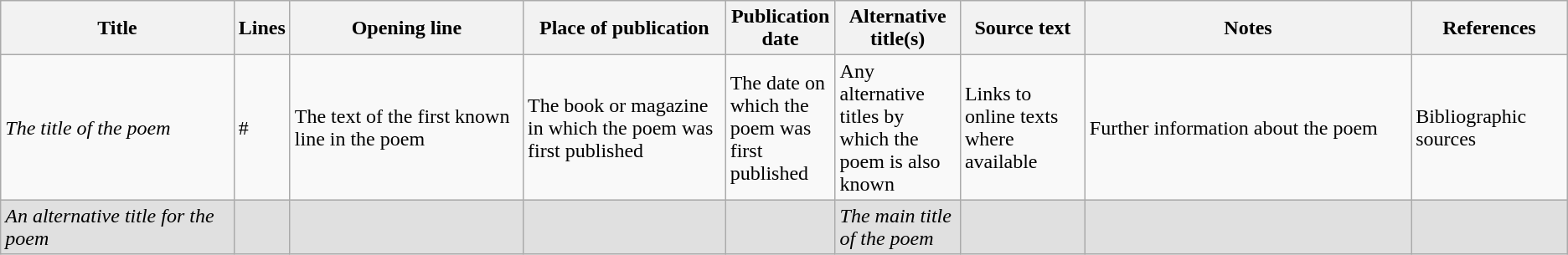<table class="wikitable">
<tr>
<th width="15%">Title</th>
<th width="3%">Lines</th>
<th width="15%">Opening line</th>
<th width="13%">Place of publication</th>
<th width="7%">Publication date</th>
<th width="8%">Alternative title(s)</th>
<th width="8%">Source text</th>
<th width="21%">Notes</th>
<th width="10%">References</th>
</tr>
<tr>
<td><em>The title of the poem</em></td>
<td>#</td>
<td>The text of the first known line in the poem</td>
<td>The book or magazine in which the poem was first published</td>
<td>The date on which the poem was first published</td>
<td>Any alternative titles by which the poem is also known</td>
<td>Links to online texts where available</td>
<td>Further information about the poem</td>
<td>Bibliographic sources</td>
</tr>
<tr style="background:#E0E0E0;">
<td><em>An alternative title for the poem</em></td>
<td></td>
<td></td>
<td></td>
<td></td>
<td><em>The main title of the poem</em></td>
<td></td>
<td></td>
<td></td>
</tr>
</table>
